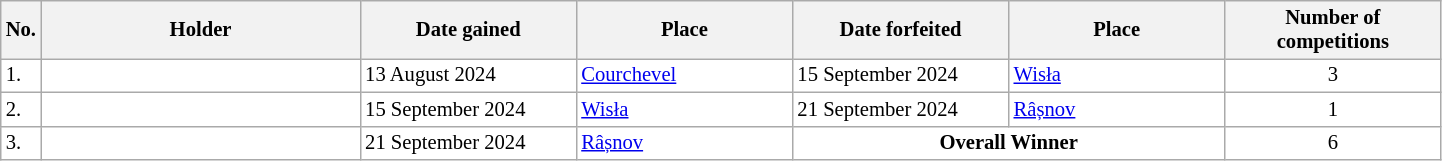<table class="wikitable plainrowheaders" style="background:#fff; font-size:86%; line-height:16px; border:grey solid 1px; border-collapse:collapse;">
<tr>
<th style="width:1em;">No.</th>
<th style="width:15em;">Holder </th>
<th style="width:10em;">Date gained</th>
<th style="width:10em;">Place</th>
<th style="width:10em;">Date forfeited</th>
<th style="width:10em;">Place</th>
<th style="width:10em;">Number of competitions</th>
</tr>
<tr>
<td>1.</td>
<td></td>
<td>13 August 2024</td>
<td> <a href='#'>Courchevel</a></td>
<td>15 September 2024</td>
<td> <a href='#'>Wisła</a></td>
<td align=center>3</td>
</tr>
<tr>
<td>2.</td>
<td></td>
<td>15 September 2024</td>
<td> <a href='#'>Wisła</a></td>
<td>21 September 2024</td>
<td> <a href='#'>Râșnov</a></td>
<td align=center>1</td>
</tr>
<tr>
<td>3.</td>
<td><strong></strong></td>
<td>21 September 2024</td>
<td> <a href='#'>Râșnov</a></td>
<td align=center colspan=2><strong>Overall Winner</strong></td>
<td align=center>6</td>
</tr>
</table>
